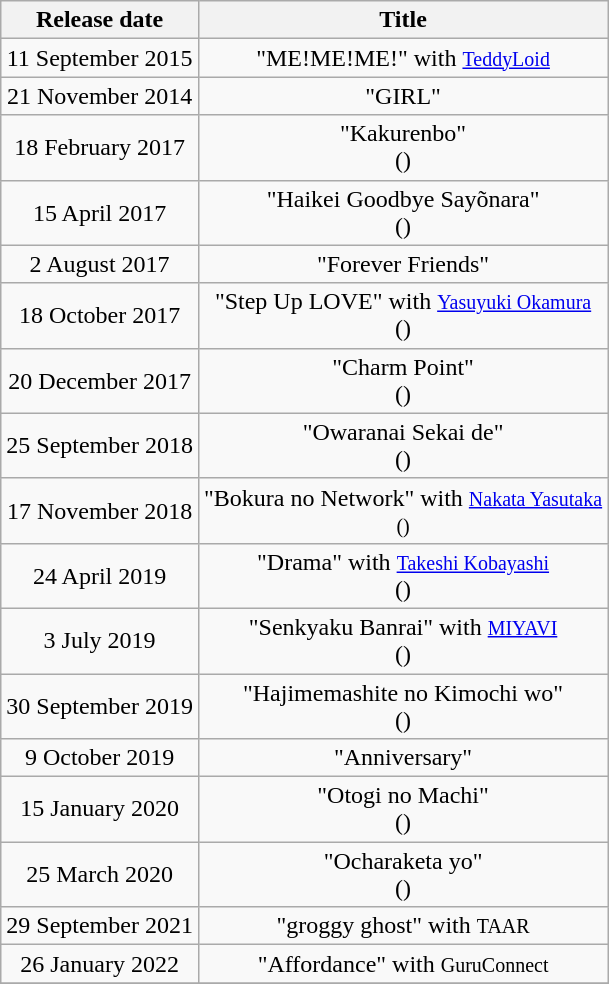<table class="wikitable" style="text-align:center">
<tr>
<th>Release date</th>
<th>Title</th>
</tr>
<tr>
<td>11 September 2015</td>
<td>"ME!ME!ME!" with <small><a href='#'>TeddyLoid</a></small></td>
</tr>
<tr>
<td>21 November 2014</td>
<td>"GIRL"</td>
</tr>
<tr>
<td>18 February 2017</td>
<td>"Kakurenbo"<br>()</td>
</tr>
<tr>
<td>15 April 2017</td>
<td>"Haikei Goodbye Sayõnara"<br>()</td>
</tr>
<tr>
<td>2 August 2017</td>
<td>"Forever Friends"</td>
</tr>
<tr>
<td>18 October 2017</td>
<td>"Step Up LOVE" with <small><a href='#'>Yasuyuki Okamura</a></small> <br>()</td>
</tr>
<tr>
<td>20 December 2017</td>
<td>"Charm Point" <br>()</td>
</tr>
<tr>
<td>25 September 2018</td>
<td>"Owaranai Sekai de"<br>()</td>
</tr>
<tr>
<td>17 November 2018</td>
<td>"Bokura no Network" with <small><a href='#'>Nakata Yasutaka</a> <br>()</small></td>
</tr>
<tr>
<td>24 April 2019</td>
<td>"Drama" with <small><a href='#'>Takeshi Kobayashi</a></small> <br>()</td>
</tr>
<tr>
<td>3 July 2019</td>
<td>"Senkyaku Banrai" with <small><a href='#'>MIYAVI</a></small> <br>()</td>
</tr>
<tr>
<td>30 September 2019</td>
<td>"Hajimemashite no Kimochi wo" <br>()</td>
</tr>
<tr>
<td>9 October 2019</td>
<td>"Anniversary"</td>
</tr>
<tr>
<td>15 January 2020</td>
<td>"Otogi no Machi"<br>()</td>
</tr>
<tr>
<td>25 March 2020</td>
<td>"Ocharaketa yo"<br>()</td>
</tr>
<tr>
<td>29 September 2021</td>
<td>"groggy ghost" with <small>TAAR</small></td>
</tr>
<tr>
<td>26 January 2022</td>
<td>"Affordance" with <small>GuruConnect</small></td>
</tr>
<tr>
</tr>
</table>
